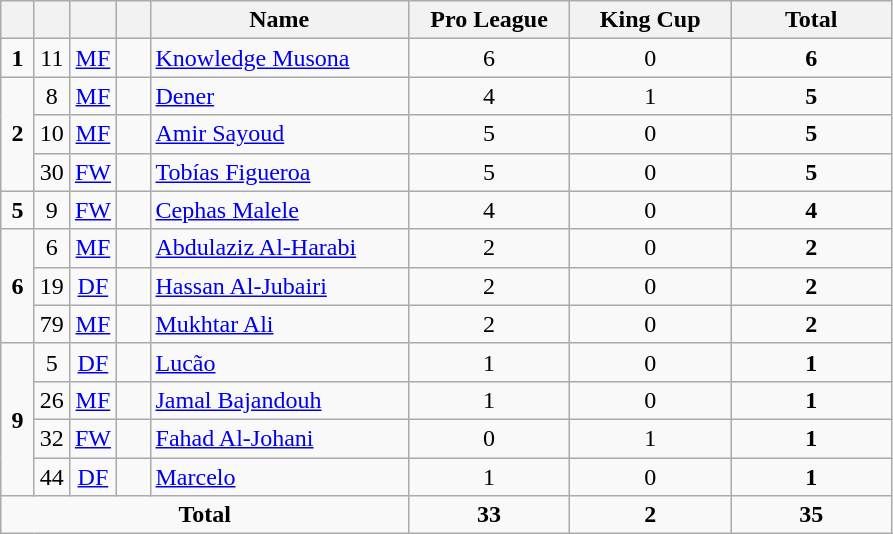<table class="wikitable" style="text-align:center">
<tr>
<th width=15></th>
<th width=15></th>
<th width=15></th>
<th width=15></th>
<th width=165>Name</th>
<th width=100>Pro League</th>
<th width=100>King Cup</th>
<th width=100>Total</th>
</tr>
<tr>
<td><strong>1</strong></td>
<td>11</td>
<td><a href='#'>MF</a></td>
<td></td>
<td align=left><a href='#'>Knowledge Musona</a></td>
<td>6</td>
<td>0</td>
<td><strong>6</strong></td>
</tr>
<tr>
<td rowspan=3><strong>2</strong></td>
<td>8</td>
<td><a href='#'>MF</a></td>
<td></td>
<td align=left><a href='#'>Dener</a></td>
<td>4</td>
<td>1</td>
<td><strong>5</strong></td>
</tr>
<tr>
<td>10</td>
<td><a href='#'>MF</a></td>
<td></td>
<td align=left><a href='#'>Amir Sayoud</a></td>
<td>5</td>
<td>0</td>
<td><strong>5</strong></td>
</tr>
<tr>
<td>30</td>
<td><a href='#'>FW</a></td>
<td></td>
<td align=left><a href='#'>Tobías Figueroa</a></td>
<td>5</td>
<td>0</td>
<td><strong>5</strong></td>
</tr>
<tr>
<td><strong>5</strong></td>
<td>9</td>
<td><a href='#'>FW</a></td>
<td></td>
<td align=left><a href='#'>Cephas Malele</a></td>
<td>4</td>
<td>0</td>
<td><strong>4</strong></td>
</tr>
<tr>
<td rowspan=3><strong>6</strong></td>
<td>6</td>
<td><a href='#'>MF</a></td>
<td></td>
<td align=left><a href='#'>Abdulaziz Al-Harabi</a></td>
<td>2</td>
<td>0</td>
<td><strong>2</strong></td>
</tr>
<tr>
<td>19</td>
<td><a href='#'>DF</a></td>
<td></td>
<td align=left><a href='#'>Hassan Al-Jubairi</a></td>
<td>2</td>
<td>0</td>
<td><strong>2</strong></td>
</tr>
<tr>
<td>79</td>
<td><a href='#'>MF</a></td>
<td></td>
<td align=left><a href='#'>Mukhtar Ali</a></td>
<td>2</td>
<td>0</td>
<td><strong>2</strong></td>
</tr>
<tr>
<td rowspan=4><strong>9</strong></td>
<td>5</td>
<td><a href='#'>DF</a></td>
<td></td>
<td align=left><a href='#'>Lucão</a></td>
<td>1</td>
<td>0</td>
<td><strong>1</strong></td>
</tr>
<tr>
<td>26</td>
<td><a href='#'>MF</a></td>
<td></td>
<td align=left><a href='#'>Jamal Bajandouh</a></td>
<td>1</td>
<td>0</td>
<td><strong>1</strong></td>
</tr>
<tr>
<td>32</td>
<td><a href='#'>FW</a></td>
<td></td>
<td align=left><a href='#'>Fahad Al-Johani</a></td>
<td>0</td>
<td>1</td>
<td><strong>1</strong></td>
</tr>
<tr>
<td>44</td>
<td><a href='#'>DF</a></td>
<td></td>
<td align=left><a href='#'>Marcelo</a></td>
<td>1</td>
<td>0</td>
<td><strong>1</strong></td>
</tr>
<tr>
<td colspan=5><strong>Total</strong></td>
<td><strong>33</strong></td>
<td><strong>2</strong></td>
<td><strong>35</strong></td>
</tr>
</table>
